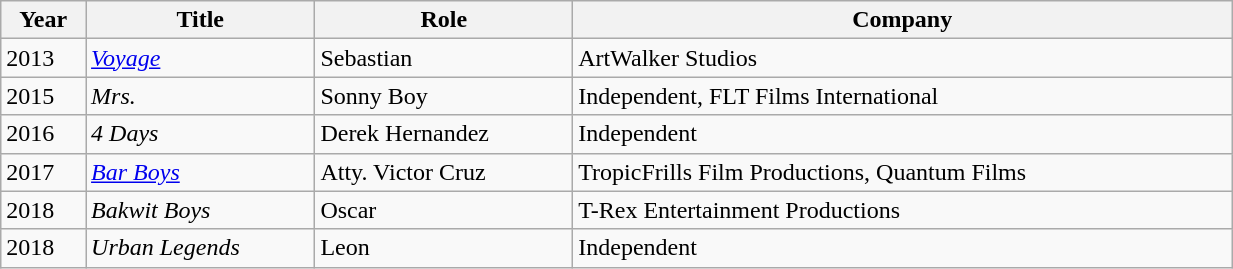<table class="wikitable" width=65%>
<tr>
<th>Year</th>
<th>Title</th>
<th>Role</th>
<th>Company</th>
</tr>
<tr>
<td>2013</td>
<td><em><a href='#'>Voyage</a></em></td>
<td>Sebastian</td>
<td>ArtWalker Studios</td>
</tr>
<tr>
<td>2015</td>
<td><em>Mrs.</em></td>
<td>Sonny Boy</td>
<td>Independent, FLT Films International</td>
</tr>
<tr>
<td>2016</td>
<td><em>4 Days</em></td>
<td>Derek Hernandez</td>
<td>Independent</td>
</tr>
<tr>
<td>2017</td>
<td><em><a href='#'>Bar Boys</a></em></td>
<td>Atty. Victor Cruz</td>
<td>TropicFrills Film Productions, Quantum Films</td>
</tr>
<tr>
<td>2018</td>
<td><em>Bakwit Boys</em></td>
<td>Oscar</td>
<td>T-Rex Entertainment Productions</td>
</tr>
<tr>
<td>2018</td>
<td><em>Urban Legends</em></td>
<td>Leon</td>
<td>Independent</td>
</tr>
</table>
